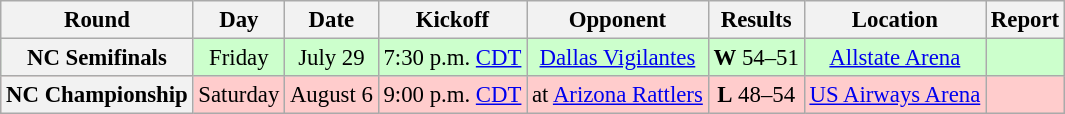<table class="wikitable" style="font-size: 95%;">
<tr>
<th>Round</th>
<th>Day</th>
<th>Date</th>
<th>Kickoff</th>
<th>Opponent</th>
<th>Results</th>
<th>Location</th>
<th>Report</th>
</tr>
<tr style= background:#ccffcc;>
<th align="center">NC Semifinals</th>
<td align="center">Friday</td>
<td align="center">July 29</td>
<td align="center">7:30 p.m. <a href='#'>CDT</a></td>
<td align="center"><a href='#'>Dallas Vigilantes</a></td>
<td align="center"><strong>W</strong> 54–51</td>
<td align="center"><a href='#'>Allstate Arena</a></td>
<td align="center"></td>
</tr>
<tr style= background:#ffcccc;>
<th align="center">NC Championship</th>
<td align="center">Saturday</td>
<td align="center">August 6</td>
<td align="center">9:00 p.m. <a href='#'>CDT</a></td>
<td align="center">at <a href='#'>Arizona Rattlers</a></td>
<td align="center"><strong>L</strong> 48–54</td>
<td align="center"><a href='#'>US Airways Arena</a></td>
<td align="center"></td>
</tr>
</table>
